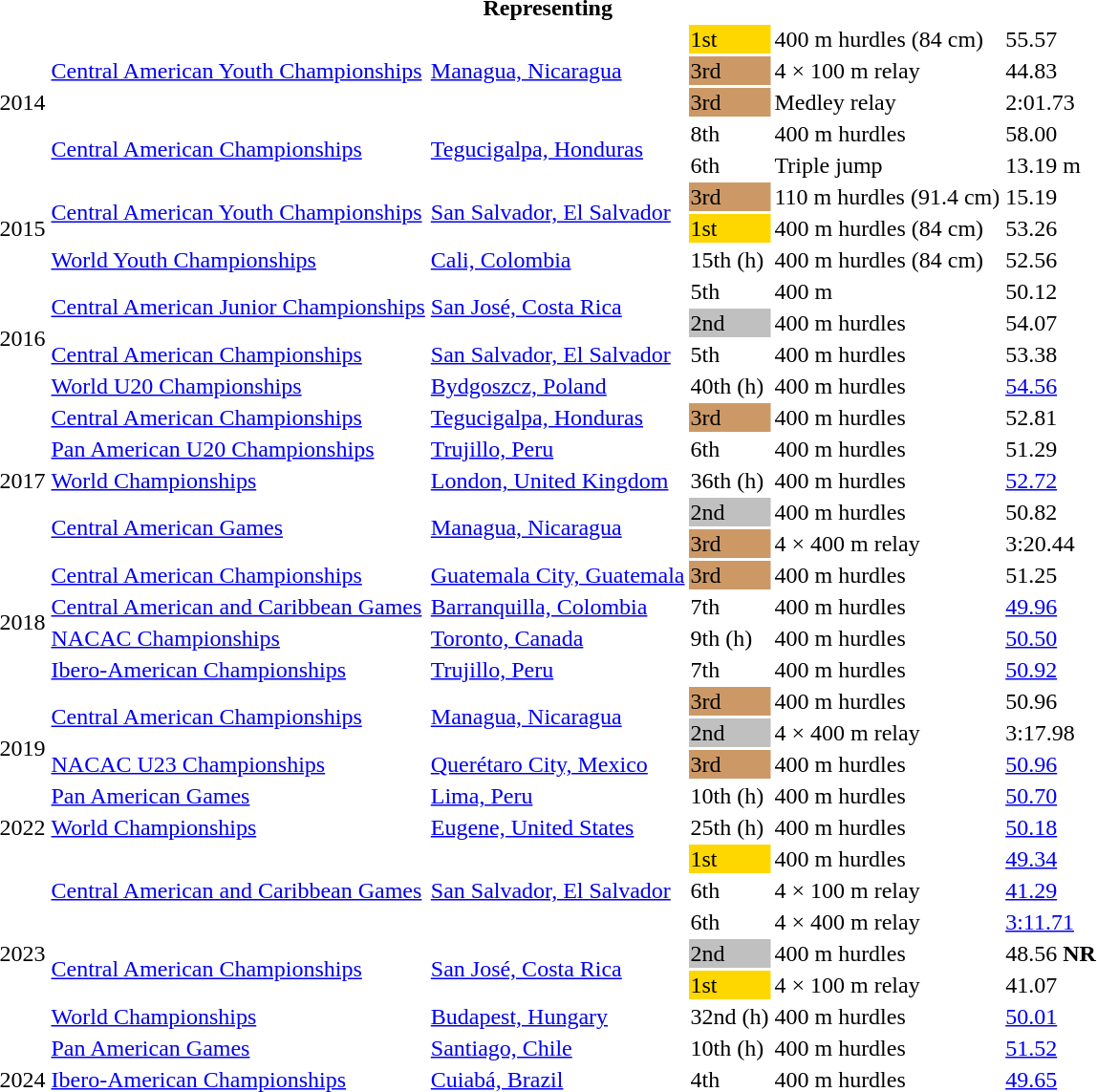<table>
<tr>
<th colspan="6">Representing </th>
</tr>
<tr>
<td rowspan=5>2014</td>
<td rowspan=3><a href='#'>Central American Youth Championships</a></td>
<td rowspan=3><a href='#'>Managua, Nicaragua</a></td>
<td bgcolor=gold>1st</td>
<td>400 m hurdles (84 cm)</td>
<td>55.57</td>
</tr>
<tr>
<td bgcolor=cc9966>3rd</td>
<td>4 × 100 m relay</td>
<td>44.83</td>
</tr>
<tr>
<td bgcolor=cc9966>3rd</td>
<td>Medley relay</td>
<td>2:01.73</td>
</tr>
<tr>
<td rowspan=2><a href='#'>Central American Championships</a></td>
<td rowspan=2><a href='#'>Tegucigalpa, Honduras</a></td>
<td>8th</td>
<td>400 m hurdles</td>
<td>58.00</td>
</tr>
<tr>
<td>6th</td>
<td>Triple jump</td>
<td>13.19 m</td>
</tr>
<tr>
<td rowspan=3>2015</td>
<td rowspan=2><a href='#'>Central American Youth Championships</a></td>
<td rowspan=2><a href='#'>San Salvador, El Salvador</a></td>
<td bgcolor=cc9966>3rd</td>
<td>110 m hurdles (91.4 cm)</td>
<td>15.19</td>
</tr>
<tr>
<td bgcolor=gold>1st</td>
<td>400 m hurdles (84 cm)</td>
<td>53.26</td>
</tr>
<tr>
<td><a href='#'>World Youth Championships</a></td>
<td><a href='#'>Cali, Colombia</a></td>
<td>15th (h)</td>
<td>400 m hurdles (84 cm)</td>
<td>52.56</td>
</tr>
<tr>
<td rowspan=4>2016</td>
<td rowspan=2><a href='#'>Central American Junior Championships</a></td>
<td rowspan=2><a href='#'>San José, Costa Rica</a></td>
<td>5th</td>
<td>400 m</td>
<td>50.12</td>
</tr>
<tr>
<td bgcolor=silver>2nd</td>
<td>400 m hurdles</td>
<td>54.07</td>
</tr>
<tr>
<td><a href='#'>Central American Championships</a></td>
<td><a href='#'>San Salvador, El Salvador</a></td>
<td>5th</td>
<td>400 m hurdles</td>
<td>53.38</td>
</tr>
<tr>
<td><a href='#'>World U20 Championships</a></td>
<td><a href='#'>Bydgoszcz, Poland</a></td>
<td>40th (h)</td>
<td>400 m hurdles</td>
<td><a href='#'>54.56</a></td>
</tr>
<tr>
<td rowspan=5>2017</td>
<td><a href='#'>Central American Championships</a></td>
<td><a href='#'>Tegucigalpa, Honduras</a></td>
<td bgcolor=cc9966>3rd</td>
<td>400 m hurdles</td>
<td>52.81</td>
</tr>
<tr>
<td><a href='#'>Pan American U20 Championships</a></td>
<td><a href='#'>Trujillo, Peru</a></td>
<td>6th</td>
<td>400 m hurdles</td>
<td>51.29</td>
</tr>
<tr>
<td><a href='#'>World Championships</a></td>
<td><a href='#'>London, United Kingdom</a></td>
<td>36th (h)</td>
<td>400 m hurdles</td>
<td><a href='#'>52.72</a></td>
</tr>
<tr>
<td rowspan=2><a href='#'>Central American Games</a></td>
<td rowspan=2><a href='#'>Managua, Nicaragua</a></td>
<td bgcolor=silver>2nd</td>
<td>400 m hurdles</td>
<td>50.82</td>
</tr>
<tr>
<td bgcolor=cc9966>3rd</td>
<td>4 × 400 m relay</td>
<td>3:20.44</td>
</tr>
<tr>
<td rowspan=4>2018</td>
<td><a href='#'>Central American Championships</a></td>
<td><a href='#'>Guatemala City, Guatemala</a></td>
<td bgcolor=cc9966>3rd</td>
<td>400 m hurdles</td>
<td>51.25</td>
</tr>
<tr>
<td><a href='#'>Central American and Caribbean Games</a></td>
<td><a href='#'>Barranquilla, Colombia</a></td>
<td>7th</td>
<td>400 m hurdles</td>
<td><a href='#'>49.96</a></td>
</tr>
<tr>
<td><a href='#'>NACAC Championships</a></td>
<td><a href='#'>Toronto, Canada</a></td>
<td>9th (h)</td>
<td>400 m hurdles</td>
<td><a href='#'>50.50</a></td>
</tr>
<tr>
<td><a href='#'>Ibero-American Championships</a></td>
<td><a href='#'>Trujillo, Peru</a></td>
<td>7th</td>
<td>400 m hurdles</td>
<td><a href='#'>50.92</a></td>
</tr>
<tr>
<td rowspan=4>2019</td>
<td rowspan=2><a href='#'>Central American Championships</a></td>
<td rowspan=2><a href='#'>Managua, Nicaragua</a></td>
<td bgcolor=cc9966>3rd</td>
<td>400 m hurdles</td>
<td>50.96</td>
</tr>
<tr>
<td bgcolor=silver>2nd</td>
<td>4 × 400 m relay</td>
<td>3:17.98</td>
</tr>
<tr>
<td><a href='#'>NACAC U23 Championships</a></td>
<td><a href='#'>Querétaro City, Mexico</a></td>
<td bgcolor=cc9966>3rd</td>
<td>400 m hurdles</td>
<td><a href='#'>50.96</a></td>
</tr>
<tr>
<td><a href='#'>Pan American Games</a></td>
<td><a href='#'>Lima, Peru</a></td>
<td>10th (h)</td>
<td>400 m hurdles</td>
<td><a href='#'>50.70</a></td>
</tr>
<tr>
<td>2022</td>
<td><a href='#'>World Championships</a></td>
<td><a href='#'>Eugene, United States</a></td>
<td>25th (h)</td>
<td>400 m hurdles</td>
<td><a href='#'>50.18</a></td>
</tr>
<tr>
<td rowspan=7>2023</td>
<td rowspan=3><a href='#'>Central American and Caribbean Games</a></td>
<td rowspan=3><a href='#'>San Salvador, El Salvador</a></td>
<td bgcolor=gold>1st</td>
<td>400 m hurdles</td>
<td><a href='#'>49.34</a></td>
</tr>
<tr>
<td>6th</td>
<td>4 × 100 m relay</td>
<td><a href='#'>41.29</a></td>
</tr>
<tr>
<td>6th</td>
<td>4 × 400 m relay</td>
<td><a href='#'>3:11.71</a></td>
</tr>
<tr>
<td rowspan=2><a href='#'>Central American Championships</a></td>
<td rowspan=2><a href='#'>San José, Costa Rica</a></td>
<td bgcolor=silver>2nd</td>
<td>400 m hurdles</td>
<td>48.56 <strong>NR</strong></td>
</tr>
<tr>
<td bgcolor=gold>1st</td>
<td>4 × 100 m relay</td>
<td>41.07</td>
</tr>
<tr>
<td><a href='#'>World Championships</a></td>
<td><a href='#'>Budapest, Hungary</a></td>
<td>32nd (h)</td>
<td>400 m hurdles</td>
<td><a href='#'>50.01</a></td>
</tr>
<tr>
<td><a href='#'>Pan American Games</a></td>
<td><a href='#'>Santiago, Chile</a></td>
<td>10th (h)</td>
<td>400 m hurdles</td>
<td><a href='#'>51.52</a></td>
</tr>
<tr>
<td>2024</td>
<td><a href='#'>Ibero-American Championships</a></td>
<td><a href='#'>Cuiabá, Brazil</a></td>
<td>4th</td>
<td>400 m hurdles</td>
<td><a href='#'>49.65</a></td>
</tr>
</table>
